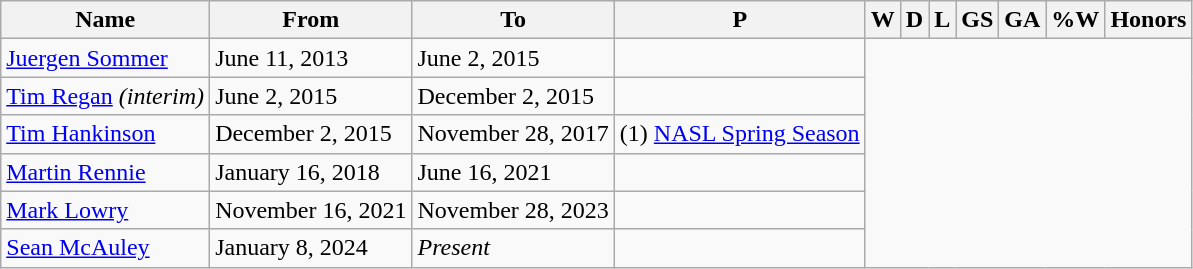<table class="wikitable sortable" style="text-align: center">
<tr>
<th>Name</th>
<th class="unsortable">From</th>
<th class="unsortable">To</th>
<th abbr="TOTAL OF MATCHES PLAYED">P</th>
<th abbr="MATCHES WON">W</th>
<th abbr="MATCHES DRAWN">D</th>
<th abbr="MATCHES LOST">L</th>
<th abbr="GOALS SCORED">GS</th>
<th abbr="GOALS AGAINST">GA</th>
<th abbr="PERCENTAGE OF MATCHES WON">%W</th>
<th>Honors</th>
</tr>
<tr>
<td align=left> <a href='#'>Juergen Sommer</a></td>
<td align=left>June 11, 2013</td>
<td align=left>June 2, 2015<br></td>
<td></td>
</tr>
<tr>
<td align=left> <a href='#'>Tim Regan</a> <em>(interim)</em></td>
<td align=left>June 2, 2015</td>
<td align=left>December 2, 2015<br></td>
<td></td>
</tr>
<tr>
<td align=left> <a href='#'>Tim Hankinson</a></td>
<td align=left>December 2, 2015</td>
<td align=left>November 28, 2017<br></td>
<td>(1) <a href='#'>NASL Spring Season</a></td>
</tr>
<tr>
<td align=left> <a href='#'>Martin Rennie</a></td>
<td align=left>January 16, 2018</td>
<td align=left>June 16, 2021<br></td>
<td></td>
</tr>
<tr>
<td align=left> <a href='#'>Mark Lowry</a></td>
<td align=left>November 16, 2021</td>
<td align=left>November 28, 2023<br></td>
<td></td>
</tr>
<tr>
<td align=left> <a href='#'>Sean McAuley</a></td>
<td align=left>January 8, 2024</td>
<td align=left><em>Present</em><br></td>
<td></td>
</tr>
</table>
